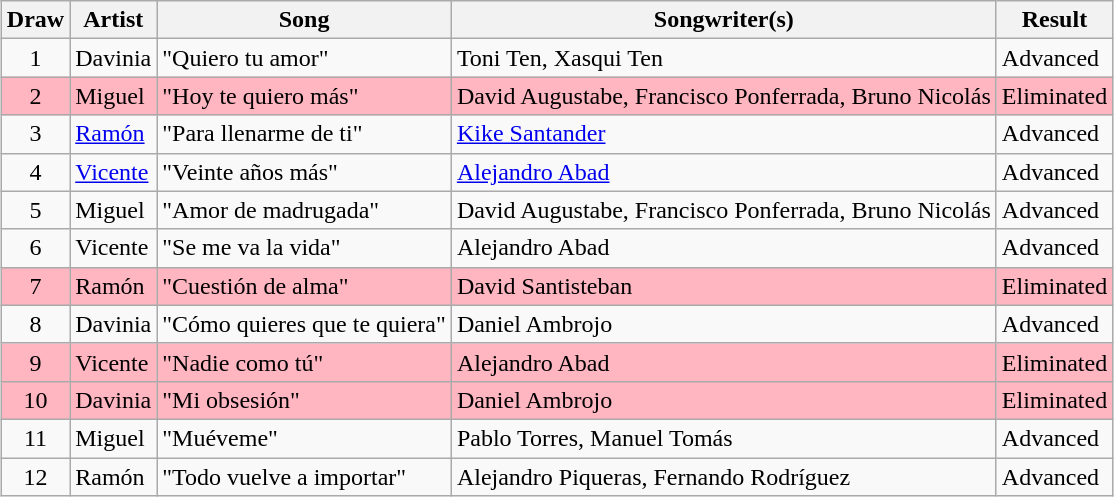<table class="sortable wikitable" style="margin: 1em auto 1em auto; text-align:center">
<tr>
<th>Draw</th>
<th>Artist</th>
<th>Song</th>
<th>Songwriter(s)</th>
<th>Result</th>
</tr>
<tr>
<td>1</td>
<td align="left">Davinia</td>
<td align="left">"Quiero tu amor"</td>
<td align="left">Toni Ten, Xasqui Ten</td>
<td align="left">Advanced</td>
</tr>
<tr style="background:lightpink;">
<td>2</td>
<td align="left">Miguel</td>
<td align="left">"Hoy te quiero más"</td>
<td align="left">David Augustabe, Francisco Ponferrada, Bruno Nicolás</td>
<td align="left">Eliminated</td>
</tr>
<tr>
<td>3</td>
<td align="left"><a href='#'>Ramón</a></td>
<td align="left">"Para llenarme de ti"</td>
<td align="left"><a href='#'>Kike Santander</a></td>
<td align="left">Advanced</td>
</tr>
<tr>
<td>4</td>
<td align="left"><a href='#'>Vicente</a></td>
<td align="left">"Veinte años más"</td>
<td align="left"><a href='#'>Alejandro Abad</a></td>
<td align="left">Advanced</td>
</tr>
<tr>
<td>5</td>
<td align="left">Miguel</td>
<td align="left">"Amor de madrugada"</td>
<td align="left">David Augustabe, Francisco Ponferrada, Bruno Nicolás</td>
<td align="left">Advanced</td>
</tr>
<tr>
<td>6</td>
<td align="left">Vicente</td>
<td align="left">"Se me va la vida"</td>
<td align="left">Alejandro Abad</td>
<td align="left">Advanced</td>
</tr>
<tr style="background:lightpink;">
<td>7</td>
<td align="left">Ramón</td>
<td align="left">"Cuestión de alma"</td>
<td align="left">David Santisteban</td>
<td align="left">Eliminated</td>
</tr>
<tr>
<td>8</td>
<td align="left">Davinia</td>
<td align="left">"Cómo quieres que te quiera"</td>
<td align="left">Daniel Ambrojo</td>
<td align="left">Advanced</td>
</tr>
<tr style="background:lightpink;">
<td>9</td>
<td align="left">Vicente</td>
<td align="left">"Nadie como tú"</td>
<td align="left">Alejandro Abad</td>
<td align="left">Eliminated</td>
</tr>
<tr style="background:lightpink;">
<td>10</td>
<td align="left">Davinia</td>
<td align="left">"Mi obsesión"</td>
<td align="left">Daniel Ambrojo</td>
<td align="left">Eliminated</td>
</tr>
<tr>
<td>11</td>
<td align="left">Miguel</td>
<td align="left">"Muéveme"</td>
<td align="left">Pablo Torres, Manuel Tomás</td>
<td align="left">Advanced</td>
</tr>
<tr>
<td>12</td>
<td align="left">Ramón</td>
<td align="left">"Todo vuelve a importar"</td>
<td align="left">Alejandro Piqueras, Fernando Rodríguez</td>
<td align="left">Advanced</td>
</tr>
</table>
